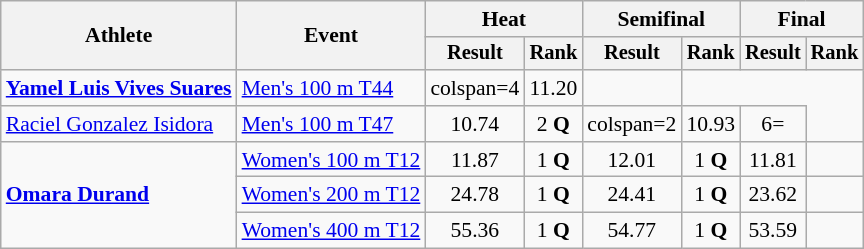<table class="wikitable" style="font-size:90%">
<tr>
<th rowspan="2">Athlete</th>
<th rowspan="2">Event</th>
<th colspan="2">Heat</th>
<th colspan="2">Semifinal</th>
<th colspan="2">Final</th>
</tr>
<tr style="font-size:95%">
<th>Result</th>
<th>Rank</th>
<th>Result</th>
<th>Rank</th>
<th>Result</th>
<th>Rank</th>
</tr>
<tr align=center>
<td align=left><strong><a href='#'>Yamel Luis Vives Suares</a></strong></td>
<td align=left><a href='#'>Men's 100 m T44</a></td>
<td>colspan=4 </td>
<td>11.20</td>
<td></td>
</tr>
<tr align=center>
<td align=left><a href='#'>Raciel Gonzalez Isidora</a></td>
<td align=left><a href='#'>Men's 100 m T47</a></td>
<td>10.74</td>
<td>2 <strong>Q</strong></td>
<td>colspan=2 </td>
<td>10.93</td>
<td>6=</td>
</tr>
<tr align=center>
<td align=left rowspan=3><strong><a href='#'>Omara Durand</a></strong></td>
<td align=left><a href='#'>Women's 100 m T12</a></td>
<td>11.87</td>
<td>1 <strong>Q</strong></td>
<td>12.01</td>
<td>1 <strong>Q</strong></td>
<td>11.81</td>
<td></td>
</tr>
<tr align=center>
<td align=left><a href='#'>Women's 200 m T12</a></td>
<td>24.78</td>
<td>1 <strong>Q</strong></td>
<td>24.41</td>
<td>1 <strong>Q</strong></td>
<td>23.62</td>
<td></td>
</tr>
<tr align=center>
<td align=left><a href='#'>Women's 400 m T12</a></td>
<td>55.36</td>
<td>1 <strong>Q</strong></td>
<td>54.77</td>
<td>1 <strong>Q</strong></td>
<td>53.59</td>
<td></td>
</tr>
</table>
